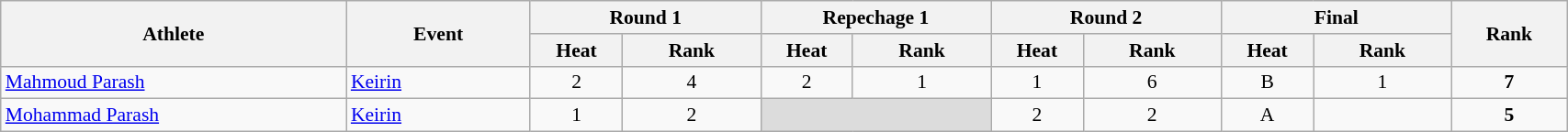<table class="wikitable" width="90%" style="text-align:center; font-size:90%">
<tr>
<th rowspan="2" width="15%">Athlete</th>
<th rowspan="2" width="8%">Event</th>
<th colspan="2" width="10%">Round 1</th>
<th colspan="2" width="10%">Repechage 1</th>
<th colspan="2" width="10%">Round 2</th>
<th colspan="2" width="10%">Final</th>
<th rowspan="2" width="5%">Rank</th>
</tr>
<tr>
<th width="4%">Heat</th>
<th>Rank</th>
<th width="4%">Heat</th>
<th>Rank</th>
<th width="4%">Heat</th>
<th>Rank</th>
<th width="4%">Heat</th>
<th>Rank</th>
</tr>
<tr>
<td align="left"><a href='#'>Mahmoud Parash</a></td>
<td align="left"><a href='#'>Keirin</a></td>
<td>2</td>
<td>4</td>
<td>2</td>
<td>1 <strong></strong></td>
<td>1</td>
<td>6</td>
<td>B</td>
<td>1</td>
<td align=center><strong>7</strong></td>
</tr>
<tr>
<td align="left"><a href='#'>Mohammad Parash</a></td>
<td align="left"><a href='#'>Keirin</a></td>
<td>1</td>
<td>2 <strong></strong></td>
<td colspan=2 bgcolor=#DCDCDC></td>
<td>2</td>
<td>2 <strong></strong></td>
<td>A</td>
<td></td>
<td align=center><strong>5</strong></td>
</tr>
</table>
